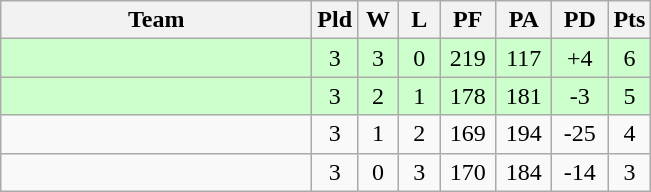<table class="wikitable" style="text-align:center;">
<tr>
<th width=200>Team</th>
<th width=20>Pld</th>
<th width=20>W</th>
<th width=20>L</th>
<th width=30>PF</th>
<th width=30>PA</th>
<th width=30>PD</th>
<th width=20>Pts</th>
</tr>
<tr bgcolor=ccffcc>
<td align=left></td>
<td>3</td>
<td>3</td>
<td>0</td>
<td>219</td>
<td>117</td>
<td>+4</td>
<td>6</td>
</tr>
<tr bgcolor=ccffcc>
<td align=left></td>
<td>3</td>
<td>2</td>
<td>1</td>
<td>178</td>
<td>181</td>
<td>-3</td>
<td>5</td>
</tr>
<tr>
<td align=left></td>
<td>3</td>
<td>1</td>
<td>2</td>
<td>169</td>
<td>194</td>
<td>-25</td>
<td>4</td>
</tr>
<tr>
<td align=left></td>
<td>3</td>
<td>0</td>
<td>3</td>
<td>170</td>
<td>184</td>
<td>-14</td>
<td>3</td>
</tr>
</table>
